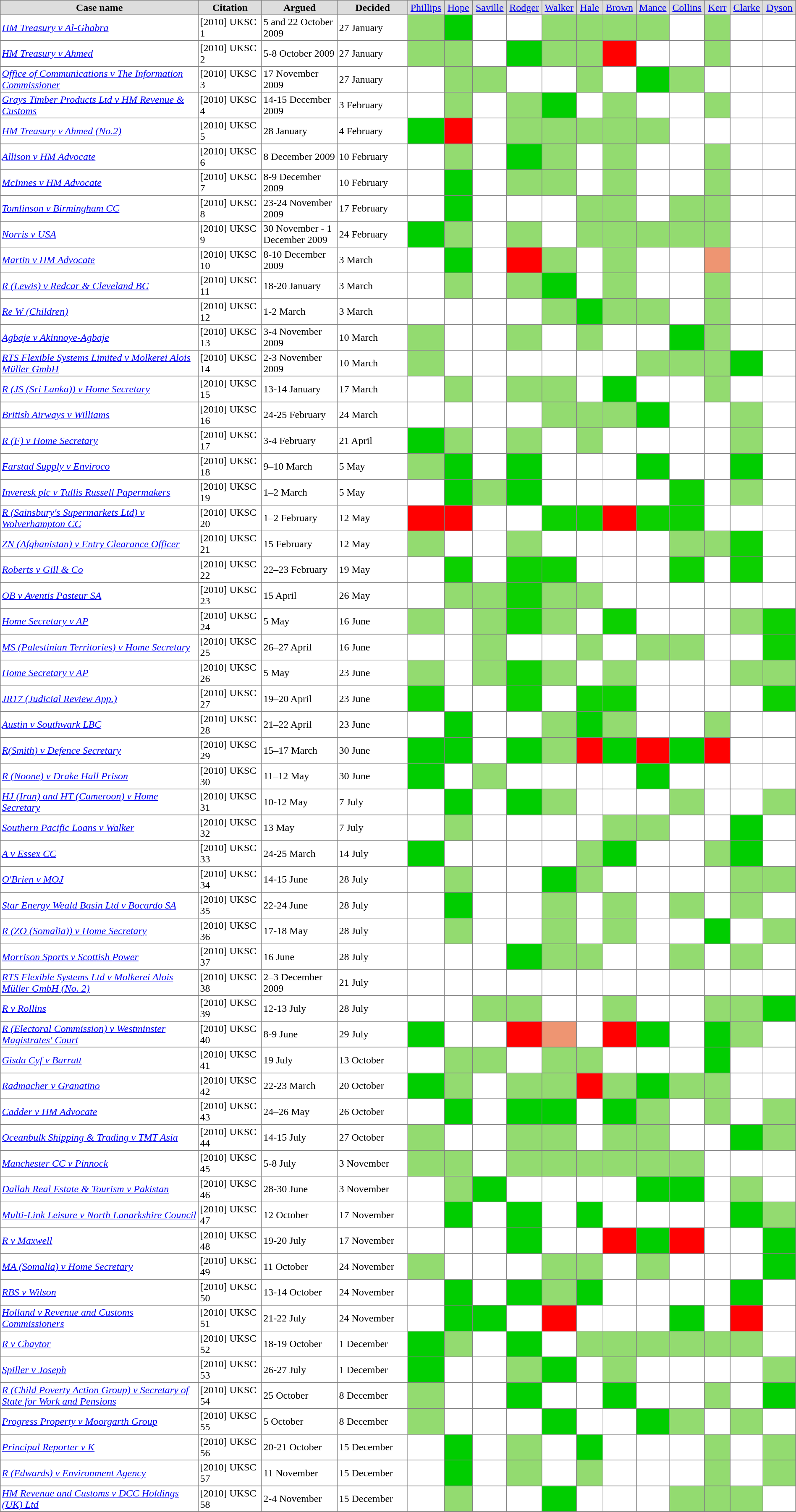<table align=center cellpadding="2" cellspacing="1" border="1" style="border-collapse:collapse;" width=100%>
<tr bgcolor=#DDDDDD align=center>
<th width=1300px>Case name</th>
<th width=290px>Citation</th>
<th width=350px>Argued</th>
<th width=300px>Decided</th>
<td width=70px><a href='#'>Phillips</a></td>
<td width=70px><a href='#'>Hope</a></td>
<td width=70px><a href='#'>Saville</a></td>
<td width=70px><a href='#'>Rodger</a></td>
<td width=70px><a href='#'>Walker</a></td>
<td width=70px><a href='#'>Hale</a></td>
<td width=70px><a href='#'>Brown</a></td>
<td width=70px><a href='#'>Mance</a></td>
<td width=70px><a href='#'>Collins</a></td>
<td width=70px><a href='#'>Kerr</a></td>
<td width=70px><a href='#'>Clarke</a></td>
<td width=70px><a href='#'>Dyson</a></td>
</tr>
<tr>
<td><em><a href='#'>HM Treasury v Al-Ghabra</a></em></td>
<td>[2010] UKSC 1</td>
<td>5 and 22 October 2009</td>
<td>27 January</td>
<td bgcolor=93DB70></td>
<td bgcolor=00CD00></td>
<td bgcolor=></td>
<td bgcolor=></td>
<td bgcolor=93DB70></td>
<td bgcolor=93DB70></td>
<td bgcolor=93DB70></td>
<td bgcolor=93DB70></td>
<td bgcolor=></td>
<td bgcolor=93DB70></td>
<td bgcolor=></td>
<td bgcolor=></td>
</tr>
<tr>
<td><em><a href='#'>HM Treasury v Ahmed</a></em></td>
<td>[2010] UKSC 2</td>
<td>5-8 October 2009</td>
<td>27 January</td>
<td bgcolor=93DB70></td>
<td bgcolor=93DB70></td>
<td bgcolor=></td>
<td bgcolor=00CD00></td>
<td bgcolor=93DB70></td>
<td bgcolor=93DB70></td>
<td bgcolor=red></td>
<td bgcolor=></td>
<td bgcolor=></td>
<td bgcolor=93DB70></td>
<td bgcolor=></td>
<td bgcolor=></td>
</tr>
<tr>
<td><em><a href='#'>Office of Communications v The Information Commissioner</a></em></td>
<td>[2010] UKSC 3</td>
<td>17 November 2009</td>
<td>27 January</td>
<td bgcolor=></td>
<td bgcolor=93DB70></td>
<td bgcolor=93DB70></td>
<td bgcolor=></td>
<td bgcolor=></td>
<td bgcolor=93DB70></td>
<td bgcolor=></td>
<td bgcolor=00CD00></td>
<td bgcolor=93DB70></td>
<td bgcolor=></td>
<td bgcolor=></td>
<td bgcolor=></td>
</tr>
<tr>
<td><em><a href='#'>Grays Timber Products Ltd v HM Revenue & Customs</a></em></td>
<td>[2010] UKSC 4</td>
<td>14-15 December 2009</td>
<td>3 February</td>
<td bgcolor=></td>
<td bgcolor=93DB70></td>
<td bgcolor=></td>
<td bgcolor=93DB70></td>
<td bgcolor=00CD00></td>
<td bgcolor=></td>
<td bgcolor=93DB70></td>
<td bgcolor=></td>
<td bgcolor=></td>
<td bgcolor=93DB70></td>
<td bgcolor=></td>
<td bgcolor=></td>
</tr>
<tr>
<td><em><a href='#'> HM Treasury v Ahmed (No.2)</a></em></td>
<td>[2010] UKSC 5</td>
<td>28 January</td>
<td>4 February</td>
<td bgcolor=00CD00></td>
<td bgcolor=red></td>
<td bgcolor=></td>
<td bgcolor=93DB70></td>
<td bgcolor=93DB70></td>
<td bgcolor=93DB70></td>
<td bgcolor=93DB70></td>
<td bgcolor=93DB70></td>
<td bgcolor=></td>
<td bgcolor=></td>
<td bgcolor=></td>
<td bgcolor=></td>
</tr>
<tr>
<td><em><a href='#'>Allison v HM Advocate</a></em></td>
<td>[2010] UKSC 6</td>
<td>8 December 2009</td>
<td>10 February</td>
<td bgcolor=></td>
<td bgcolor=93DB70></td>
<td bgcolor=></td>
<td bgcolor=00CD00></td>
<td bgcolor=93DB70></td>
<td bgcolor=></td>
<td bgcolor=93DB70></td>
<td bgcolor=></td>
<td bgcolor=></td>
<td bgcolor=93DB70></td>
<td bgcolor=></td>
<td bgcolor=></td>
</tr>
<tr>
<td><em><a href='#'>McInnes v HM Advocate</a></em></td>
<td>[2010] UKSC 7</td>
<td>8-9 December 2009</td>
<td>10 February</td>
<td bgcolor=></td>
<td bgcolor=00CD00></td>
<td bgcolor=></td>
<td bgcolor=93DB70></td>
<td bgcolor=93DB70></td>
<td bgcolor=></td>
<td bgcolor=93DB70></td>
<td bgcolor=></td>
<td bgcolor=></td>
<td bgcolor=93DB70></td>
<td bgcolor=></td>
<td bgcolor=></td>
</tr>
<tr>
<td><em><a href='#'>Tomlinson v Birmingham CC</a></em></td>
<td>[2010] UKSC 8</td>
<td>23-24 November 2009</td>
<td>17 February</td>
<td bgcolor=></td>
<td bgcolor=00CD00></td>
<td bgcolor=></td>
<td bgcolor=></td>
<td bgcolor=></td>
<td bgcolor=93DB70></td>
<td bgcolor=93DB70></td>
<td bgcolor=></td>
<td bgcolor=93DB70></td>
<td bgcolor=93DB70></td>
<td bgcolor=></td>
<td bgcolor=></td>
</tr>
<tr>
<td><em><a href='#'>Norris v USA</a></em></td>
<td>[2010] UKSC 9</td>
<td>30 November - 1 December 2009</td>
<td>24 February</td>
<td bgcolor=00CD00></td>
<td bgcolor=93DB70></td>
<td bgcolor=></td>
<td bgcolor=93DB70></td>
<td bgcolor=></td>
<td bgcolor=93DB70></td>
<td bgcolor=93DB70></td>
<td bgcolor=93DB70></td>
<td bgcolor=93DB70></td>
<td bgcolor=93DB70></td>
<td bgcolor=></td>
<td bgcolor=></td>
</tr>
<tr>
<td><em><a href='#'>Martin v HM Advocate</a></em></td>
<td>[2010] UKSC 10</td>
<td>8-10 December 2009</td>
<td>3 March</td>
<td bgcolor=></td>
<td bgcolor=00CD00></td>
<td bgcolor=></td>
<td bgcolor=red></td>
<td bgcolor=93DB70></td>
<td bgcolor=></td>
<td bgcolor=93DB70></td>
<td bgcolor=></td>
<td bgcolor=></td>
<td bgcolor=EE9572></td>
<td bgcolor=></td>
<td bgcolor=></td>
</tr>
<tr>
<td><em><a href='#'>R (Lewis) v Redcar & Cleveland BC</a></em></td>
<td>[2010] UKSC 11</td>
<td>18-20 January</td>
<td>3 March</td>
<td bgcolor=></td>
<td bgcolor=93DB70></td>
<td bgcolor=></td>
<td bgcolor=93DB70></td>
<td bgcolor=00CD00></td>
<td bgcolor=></td>
<td bgcolor=93DB70></td>
<td bgcolor=></td>
<td bgcolor=></td>
<td bgcolor=93DB70></td>
<td bgcolor=></td>
<td bgcolor=></td>
</tr>
<tr>
<td><em><a href='#'>Re W (Children)</a></em></td>
<td>[2010] UKSC 12</td>
<td>1-2 March</td>
<td>3 March</td>
<td bgcolor=></td>
<td bgcolor=></td>
<td bgcolor=></td>
<td bgcolor=></td>
<td bgcolor=93DB70></td>
<td bgcolor=00CD00></td>
<td bgcolor=93DB70></td>
<td bgcolor=93DB70></td>
<td bgcolor=></td>
<td bgcolor=93DB70></td>
<td bgcolor=></td>
<td bgcolor=></td>
</tr>
<tr>
<td><em><a href='#'>Agbaje v Akinnoye-Agbaje</a></em></td>
<td>[2010] UKSC 13</td>
<td>3-4 November 2009</td>
<td>10 March</td>
<td bgcolor=93DB70></td>
<td bgcolor=></td>
<td bgcolor=></td>
<td bgcolor=93DB70></td>
<td bgcolor=></td>
<td bgcolor=93DB70></td>
<td bgcolor=></td>
<td bgcolor=></td>
<td bgcolor=00CD00></td>
<td bgcolor=93DB70></td>
<td bgcolor=></td>
<td bgcolor=></td>
</tr>
<tr>
<td><em><a href='#'>RTS Flexible Systems Limited v Molkerei Alois Müller GmbH</a></em></td>
<td>[2010] UKSC 14</td>
<td>2-3 November 2009</td>
<td>10 March</td>
<td bgcolor=93DB70></td>
<td bgcolor=></td>
<td bgcolor=></td>
<td bgcolor=></td>
<td bgcolor=></td>
<td bgcolor=></td>
<td bgcolor=></td>
<td bgcolor=93DB70></td>
<td bgcolor=93DB70></td>
<td bgcolor=93DB70></td>
<td bgcolor=00CD00></td>
<td bgcolor=></td>
</tr>
<tr>
<td><em><a href='#'>R (JS (Sri Lanka)) v Home Secretary</a></em></td>
<td>[2010] UKSC 15</td>
<td>13-14 January</td>
<td>17 March</td>
<td bgcolor=></td>
<td bgcolor=93DB70></td>
<td bgcolor=></td>
<td bgcolor=93DB70></td>
<td bgcolor=93DB70></td>
<td bgcolor=></td>
<td bgcolor=00CD00></td>
<td bgcolor=></td>
<td bgcolor=></td>
<td bgcolor=93DB70></td>
<td bgcolor=></td>
<td bgcolor=></td>
</tr>
<tr>
<td><em><a href='#'>British Airways v Williams</a></em></td>
<td>[2010] UKSC 16</td>
<td>24-25 February</td>
<td>24 March</td>
<td bgcolor=></td>
<td bgcolor=></td>
<td bgcolor=></td>
<td bgcolor=></td>
<td bgcolor=93DB70></td>
<td bgcolor=93DB70></td>
<td bgcolor=93DB70></td>
<td bgcolor=00CD00></td>
<td bgcolor=></td>
<td bgcolor=></td>
<td bgcolor=93DB70></td>
<td bgcolor=></td>
</tr>
<tr>
<td><em><a href='#'>R (F) v Home Secretary</a></em></td>
<td>[2010] UKSC 17</td>
<td>3-4 February</td>
<td>21 April</td>
<td bgcolor=00CD00></td>
<td bgcolor=93DB70></td>
<td bgcolor=></td>
<td bgcolor=93DB70></td>
<td bgcolor=></td>
<td bgcolor=93DB70></td>
<td bgcolor=></td>
<td bgcolor=></td>
<td bgcolor=></td>
<td bgcolor=></td>
<td bgcolor=93DB70></td>
<td bgcolor=></td>
</tr>
<tr>
<td><em><a href='#'>Farstad Supply v Enviroco</a></em></td>
<td>[2010] UKSC 18</td>
<td>9–10 March</td>
<td>5 May</td>
<td bgcolor=93DB70></td>
<td bgcolor=00CD00></td>
<td bgcolor=></td>
<td bgcolor=00CD00></td>
<td bgcolor=></td>
<td bgcolor=></td>
<td bgcolor=></td>
<td bgcolor=00CD00></td>
<td bgcolor=></td>
<td bgcolor=></td>
<td bgcolor=00CD00></td>
<td bgcolor=></td>
</tr>
<tr>
<td><em><a href='#'>Inveresk plc v Tullis Russell Papermakers</a></em></td>
<td>[2010] UKSC 19</td>
<td>1–2 March</td>
<td>5 May</td>
<td bgcolor=></td>
<td bgcolor=00CD00></td>
<td bgcolor=93DB70></td>
<td bgcolor=00CD00></td>
<td bgcolor=></td>
<td bgcolor=></td>
<td bgcolor=></td>
<td bgcolor=></td>
<td bgcolor=0CD000></td>
<td bgcolor=></td>
<td bgcolor=93DB70></td>
<td bgcolor=></td>
</tr>
<tr>
<td><em><a href='#'>R (Sainsbury's Supermarkets Ltd) v Wolverhampton CC</a></em></td>
<td>[2010] UKSC 20</td>
<td>1–2 February</td>
<td>12 May</td>
<td bgcolor=red></td>
<td bgcolor=red></td>
<td bgcolor=></td>
<td bgcolor=></td>
<td bgcolor=0CD000></td>
<td bgcolor=0CD000></td>
<td bgcolor=red></td>
<td bgcolor=0CD000></td>
<td bgcolor=0CD000></td>
<td bgcolor=></td>
<td bgcolor=></td>
<td bgcolor=></td>
</tr>
<tr>
<td><em><a href='#'>ZN (Afghanistan) v Entry Clearance Officer</a></em></td>
<td>[2010] UKSC 21</td>
<td>15 February</td>
<td>12 May</td>
<td bgcolor=93DB70></td>
<td bgcolor=></td>
<td bgcolor=></td>
<td bgcolor=93DB70></td>
<td bgcolor=></td>
<td bgcolor=></td>
<td bgcolor=></td>
<td bgcolor=></td>
<td bgcolor=93DB70></td>
<td bgcolor=93DB70></td>
<td bgcolor=0CD000></td>
<td bgcolor=></td>
</tr>
<tr>
<td><em><a href='#'>Roberts v Gill & Co</a></em></td>
<td>[2010] UKSC 22</td>
<td>22–23 February</td>
<td>19 May</td>
<td bgcolor=></td>
<td bgcolor=0CD000></td>
<td bgcolor=></td>
<td bgcolor=0CD000></td>
<td bgcolor=0CD000></td>
<td bgcolor=></td>
<td bgcolor=></td>
<td bgcolor=></td>
<td bgcolor=0CD000></td>
<td bgcolor=></td>
<td bgcolor=0CD000></td>
<td bgcolor=></td>
</tr>
<tr>
<td><em><a href='#'>OB v Aventis Pasteur SA</a></em></td>
<td>[2010] UKSC 23</td>
<td>15 April</td>
<td>26 May</td>
<td bgcolor=></td>
<td bgcolor=93DB70></td>
<td bgcolor=93DB70></td>
<td bgcolor=0CD000></td>
<td bgcolor=93DB70></td>
<td bgcolor=93DB70></td>
<td bgcolor=></td>
<td bgcolor=></td>
<td bgcolor=></td>
<td bgcolor=></td>
<td bgcolor=></td>
<td bgcolor=></td>
</tr>
<tr>
<td><em><a href='#'>Home Secretary v AP</a></em></td>
<td>[2010] UKSC 24</td>
<td>5 May</td>
<td>16 June</td>
<td bgcolor=93DB70></td>
<td bgcolor=></td>
<td bgcolor=93DB70></td>
<td bgcolor=0CD000></td>
<td bgcolor=93DB70></td>
<td bgcolor=></td>
<td bgcolor=0CD000></td>
<td bgcolor=></td>
<td bgcolor=></td>
<td bgcolor=></td>
<td bgcolor=93DB70></td>
<td bgcolor=0CD000></td>
</tr>
<tr>
<td><em><a href='#'>MS (Palestinian Territories) v Home Secretary</a></em></td>
<td>[2010] UKSC 25</td>
<td>26–27 April</td>
<td>16 June</td>
<td bgcolor=></td>
<td bgcolor=></td>
<td bgcolor=93DB70></td>
<td bgcolor=></td>
<td bgcolor=></td>
<td bgcolor=93DB70></td>
<td bgcolor=></td>
<td bgcolor=93DB70></td>
<td bgcolor=93DB70></td>
<td bgcolor=></td>
<td bgcolor=></td>
<td bgcolor=0CD000></td>
</tr>
<tr>
<td><em><a href='#'>Home Secretary v AP</a></em></td>
<td>[2010] UKSC 26</td>
<td>5 May</td>
<td>23 June</td>
<td bgcolor=93DB70></td>
<td bgcolor=></td>
<td bgcolor=93DB70></td>
<td bgcolor=0CD000></td>
<td bgcolor=93DB70></td>
<td bgcolor=></td>
<td bgcolor=93DB70></td>
<td bgcolor=></td>
<td bgcolor=></td>
<td bgcolor=></td>
<td bgcolor=93DB70></td>
<td bgcolor=93DB70></td>
</tr>
<tr>
<td><em><a href='#'>JR17 (Judicial Review App.)</a></em></td>
<td>[2010] UKSC 27</td>
<td>19–20 April</td>
<td>23 June</td>
<td bgcolor=0CD000></td>
<td bgcolor=></td>
<td bgcolor=></td>
<td bgcolor=0CD000></td>
<td bgcolor=></td>
<td bgcolor=0CD000></td>
<td bgcolor=0CD000></td>
<td bgcolor=></td>
<td bgcolor=></td>
<td bgcolor=></td>
<td bgcolor=></td>
<td bgcolor=0CD000></td>
</tr>
<tr>
<td><em><a href='#'>Austin v Southwark LBC</a></em></td>
<td>[2010] UKSC 28</td>
<td>21–22 April</td>
<td>23 June</td>
<td bgcolor=></td>
<td bgcolor=00CD00></td>
<td bgcolor=></td>
<td bgcolor=></td>
<td bgcolor=93DB70></td>
<td bgcolor=00CD00></td>
<td bgcolor=93DB70></td>
<td bgcolor=></td>
<td bgcolor=></td>
<td bgcolor=93DB70></td>
<td bgcolor=></td>
<td bgcolor=></td>
</tr>
<tr>
<td><em><a href='#'>R(Smith) v Defence Secretary</a></em></td>
<td>[2010] UKSC 29</td>
<td>15–17 March</td>
<td>30 June</td>
<td bgcolor=00CD00></td>
<td bgcolor=00CD00></td>
<td bgcolor=></td>
<td bgcolor=00CD00></td>
<td bgcolor=93DB70></td>
<td bgcolor=red></td>
<td bgcolor=00CD00></td>
<td bgcolor=red></td>
<td bgcolor=00CD00></td>
<td bgcolor=red></td>
<td bgcolor=></td>
<td bgcolor=></td>
</tr>
<tr>
<td><em><a href='#'>R (Noone) v Drake Hall Prison</a></em></td>
<td>[2010] UKSC 30</td>
<td>11–12 May</td>
<td>30 June</td>
<td bgcolor=00CD00></td>
<td bgcolor=></td>
<td bgcolor=93DB70></td>
<td bgcolor=></td>
<td bgcolor=></td>
<td bgcolor=></td>
<td bgcolor93DB70=></td>
<td bgcolor=00CD00></td>
<td bgcolor=></td>
<td bgcolor=></td>
<td bgcolor=></td>
<td bgcolor=></td>
</tr>
<tr>
<td><em><a href='#'>HJ (Iran) and HT (Cameroon) v Home Secretary</a></em></td>
<td>[2010] UKSC 31</td>
<td>10-12 May</td>
<td>7 July</td>
<td bgcolor=></td>
<td bgcolor=00CD00></td>
<td bgcolor=></td>
<td bgcolor=00CD00></td>
<td bgcolor=93DB70></td>
<td bgcolor=></td>
<td bgcolor=></td>
<td bgcolor=></td>
<td bgcolor=93DB70></td>
<td bgcolor=></td>
<td bgcolor=></td>
<td bgcolor=93DB70></td>
</tr>
<tr>
<td><em><a href='#'>Southern Pacific Loans v Walker </a></em></td>
<td>[2010] UKSC 32</td>
<td>13 May</td>
<td>7 July</td>
<td bgcolor=></td>
<td bgcolor=93DB70></td>
<td bgcolor=></td>
<td bgcolor=></td>
<td bgcolor93DB70=></td>
<td bgcolor=></td>
<td bgcolor=93DB70></td>
<td bgcolor=93DB70></td>
<td bgcolor=></td>
<td bgcolor=></td>
<td bgcolor=00CD00></td>
<td bgcolor=></td>
</tr>
<tr>
<td><em><a href='#'>A v Essex CC</a></em></td>
<td>[2010] UKSC 33</td>
<td>24-25 March</td>
<td>14 July</td>
<td bgcolor=00CD00></td>
<td bgcolor=></td>
<td bgcolor=></td>
<td bgcolor=></td>
<td bgcolor=></td>
<td bgcolor=93DB70></td>
<td bgcolor=00CD00></td>
<td bgcolor=></td>
<td bgcolor=></td>
<td bgcolor=93DB70></td>
<td bgcolor=00CD00></td>
<td bgcolor=></td>
</tr>
<tr>
<td><em><a href='#'>O'Brien v MOJ</a></em></td>
<td>[2010] UKSC 34</td>
<td>14-15 June</td>
<td>28 July</td>
<td bgcolor=></td>
<td bgcolor=93DB70></td>
<td bgcolor=></td>
<td bgcolor=></td>
<td bgcolor=00CD00></td>
<td bgcolor=93DB70></td>
<td bgcolor=></td>
<td bgcolor=></td>
<td bgcolor=></td>
<td bgcolor=></td>
<td bgcolor=93DB70></td>
<td bgcolor=93DB70></td>
</tr>
<tr>
<td><em><a href='#'>Star Energy Weald Basin Ltd v Bocardo SA</a></em></td>
<td>[2010] UKSC 35</td>
<td>22-24 June</td>
<td>28 July</td>
<td bgcolor=></td>
<td bgcolor=00CD00></td>
<td bgcolor=></td>
<td bgcolor=></td>
<td bgcolor=93DB70></td>
<td bgcolor=></td>
<td bgcolor=93DB70></td>
<td bgcolor=></td>
<td bgcolor=93DB70></td>
<td bgcolor=></td>
<td bgcolor=93DB70></td>
<td bgcolor=></td>
</tr>
<tr>
<td><em><a href='#'>R (ZO (Somalia)) v Home Secretary</a></em></td>
<td>[2010] UKSC 36</td>
<td>17-18 May</td>
<td>28 July</td>
<td bgcolor=></td>
<td bgcolor=93DB70></td>
<td bgcolor=></td>
<td bgcolor=></td>
<td bgcolor=93DB70></td>
<td bgcolor=></td>
<td bgcolor=93DB70></td>
<td bgcolor=></td>
<td bgcolor=></td>
<td bgcolor=00CD00></td>
<td bgcolor=></td>
<td bgcolor=93DB70></td>
</tr>
<tr>
<td><em><a href='#'>Morrison Sports v Scottish Power</a></em></td>
<td>[2010] UKSC 37</td>
<td>16 June</td>
<td>28 July</td>
<td bgcolor=></td>
<td bgcolor=></td>
<td bgcolor=></td>
<td bgcolor=00CD00></td>
<td bgcolor=93DB70></td>
<td bgcolor=93DB70></td>
<td bgcolor=></td>
<td bgcolor=></td>
<td bgcolor=93DB70></td>
<td bgcolor=></td>
<td bgcolor=93DB70></td>
<td bgcolor=></td>
</tr>
<tr>
<td><em><a href='#'>RTS Flexible Systems Ltd v Molkerei Alois Müller GmbH (No. 2)</a></em></td>
<td>[2010] UKSC 38</td>
<td>2–3 December 2009</td>
<td>21 July</td>
<td bgcolor=></td>
<td bgcolor=></td>
<td bgcolor=></td>
<td bgcolor=></td>
<td bgcolor=></td>
<td bgcolor=></td>
<td bgcolor=></td>
<td bgcolor=></td>
<td bgcolor=></td>
<td bgcolor=></td>
<td bgcolor=></td>
<td bgcolor=></td>
</tr>
<tr>
<td><em><a href='#'>R v Rollins</a></em></td>
<td>[2010] UKSC 39</td>
<td>12-13 July</td>
<td>28 July</td>
<td bgcolor=></td>
<td bgcolor=></td>
<td bgcolor=93DB70></td>
<td bgcolor=93DB70></td>
<td bgcolor=></td>
<td bgcolor=></td>
<td bgcolor=93DB70></td>
<td bgcolor=></td>
<td bgcolor=></td>
<td bgcolor=93DB70></td>
<td bgcolor=93DB70></td>
<td bgcolor=00CD00></td>
</tr>
<tr>
<td><em><a href='#'>R (Electoral Commission) v Westminster Magistrates' Court</a></em></td>
<td>[2010] UKSC 40</td>
<td>8-9 June</td>
<td>29 July</td>
<td bgcolor=00CD00></td>
<td bgcolor=></td>
<td bgcolor=></td>
<td bgcolor=red></td>
<td bgcolor=EE9572></td>
<td bgcolor=></td>
<td bgcolor=red></td>
<td bgcolor=00CD00></td>
<td bgcolor=></td>
<td bgcolor=00CD00></td>
<td bgcolor=93DB70></td>
<td bgcolor=></td>
</tr>
<tr>
<td><em><a href='#'>Gisda Cyf v Barratt</a></em></td>
<td>[2010] UKSC 41</td>
<td>19 July</td>
<td>13 October</td>
<td bgcolor=></td>
<td bgcolor=93DB70></td>
<td bgcolor=93DB70></td>
<td bgcolor=></td>
<td bgcolor=93DB70></td>
<td bgcolor=93DB70></td>
<td bgcolor=></td>
<td bgcolor=></td>
<td bgcolor=></td>
<td bgcolor=00CD00></td>
<td bgcolor=></td>
<td bgcolor=></td>
</tr>
<tr>
<td><em><a href='#'>Radmacher v Granatino</a></em></td>
<td>[2010] UKSC 42</td>
<td>22-23 March</td>
<td>20 October</td>
<td bgcolor=00CD00></td>
<td bgcolor=93DB70></td>
<td bgcolor=></td>
<td bgcolor=93DB70></td>
<td bgcolor=93DB70></td>
<td bgcolor=red></td>
<td bgcolor=93DB70></td>
<td bgcolor=00CD00></td>
<td bgcolor=93DB70></td>
<td bgcolor=93DB70></td>
<td bgcolor=></td>
<td bgcolor=></td>
</tr>
<tr>
<td><em><a href='#'>Cadder v HM Advocate</a></em></td>
<td>[2010] UKSC 43</td>
<td>24–26 May</td>
<td>26 October</td>
<td bgcolor=></td>
<td bgcolor=00CD00></td>
<td bgcolor=></td>
<td bgcolor=00CD00></td>
<td bgcolor=00CD00></td>
<td bgcolor=></td>
<td bgcolor=00CD00></td>
<td bgcolor=93DB70></td>
<td bgcolor=></td>
<td bgcolor=93DB70></td>
<td bgcolor=></td>
<td bgcolor=93DB70></td>
</tr>
<tr>
<td><em><a href='#'>Oceanbulk Shipping & Trading v TMT Asia</a></em></td>
<td>[2010] UKSC 44</td>
<td>14-15 July</td>
<td>27 October</td>
<td bgcolor=93DB70></td>
<td bgcolor=></td>
<td bgcolor=></td>
<td bgcolor=93DB70></td>
<td bgcolor=93DB70></td>
<td bgcolor=></td>
<td bgcolor=93DB70></td>
<td bgcolor=93DB70></td>
<td bgcolor=></td>
<td bgcolor=></td>
<td bgcolor=00CD00></td>
<td bgcolor=93DB70></td>
</tr>
<tr>
<td><em><a href='#'>Manchester CC v Pinnock</a></em></td>
<td>[2010] UKSC 45</td>
<td>5-8 July</td>
<td>3 November</td>
<td bgcolor=93DB70></td>
<td bgcolor=93DB70></td>
<td bgcolor=></td>
<td bgcolor=93DB70></td>
<td bgcolor=93DB70></td>
<td bgcolor=93DB70></td>
<td bgcolor=93DB70></td>
<td bgcolor=93DB70></td>
<td bgcolor=93DB70></td>
<td bgcolor=></td>
<td bgcolor=></td>
<td bgcolor=></td>
</tr>
<tr>
<td><em><a href='#'>Dallah Real Estate & Tourism v Pakistan</a></em></td>
<td>[2010] UKSC 46</td>
<td>28-30 June</td>
<td>3 November</td>
<td bgcolor=></td>
<td bgcolor=93DB70></td>
<td bgcolor=00CD00></td>
<td bgcolor=></td>
<td bgcolor=></td>
<td bgcolor=></td>
<td bgcolor=></td>
<td bgcolor=00CD00></td>
<td bgcolor=00CD00></td>
<td bgcolor=></td>
<td bgcolor=93DB70></td>
<td bgcolor=></td>
</tr>
<tr>
<td><em><a href='#'>Multi-Link Leisure v North Lanarkshire Council</a></em></td>
<td>[2010] UKSC 47</td>
<td>12 October</td>
<td>17 November</td>
<td bgcolor=></td>
<td bgcolor=00CD00></td>
<td bgcolor=></td>
<td bgcolor=00CD00></td>
<td bgcolor=></td>
<td bgcolor=00CD00></td>
<td bgcolor=></td>
<td bgcolor=></td>
<td bgcolor=></td>
<td bgcolor=></td>
<td bgcolor=00CD00></td>
<td bgcolor=93DB70></td>
</tr>
<tr>
<td><em><a href='#'>R v Maxwell</a></em></td>
<td>[2010] UKSC 48</td>
<td>19-20 July</td>
<td>17 November</td>
<td bgcolor=></td>
<td bgcolor=></td>
<td bgcolor=></td>
<td bgcolor=00CD00></td>
<td bgcolor=></td>
<td bgcolor=></td>
<td bgcolor=red></td>
<td bgcolor=00CD00></td>
<td bgcolor=red></td>
<td bgcolor=></td>
<td bgcolor=></td>
<td bgcolor=00CD00></td>
</tr>
<tr>
<td><em><a href='#'>MA (Somalia) v Home Secretary</a></em></td>
<td>[2010] UKSC 49</td>
<td>11 October</td>
<td>24 November</td>
<td bgcolor=93DB70></td>
<td bgcolor=></td>
<td bgcolor=></td>
<td bgcolor=></td>
<td bgcolor=93DB70></td>
<td bgcolor=93DB70></td>
<td bgcolor=></td>
<td bgcolor=93DB70></td>
<td bgcolor=></td>
<td bgcolor=></td>
<td bgcolor=></td>
<td bgcolor=00CD00></td>
</tr>
<tr>
<td><em><a href='#'>RBS v Wilson</a></em></td>
<td>[2010] UKSC 50</td>
<td>13-14 October</td>
<td>24 November</td>
<td bgcolor=></td>
<td bgcolor=00CD00></td>
<td bgcolor=></td>
<td bgcolor=00CD00></td>
<td bgcolor=93DB70></td>
<td bgcolor=00CD00></td>
<td bgcolor=></td>
<td bgcolor=></td>
<td bgcolor=></td>
<td bgcolor=></td>
<td bgcolor=00CD00></td>
<td bgcolor=></td>
</tr>
<tr>
<td><em><a href='#'>Holland v Revenue and Customs Commissioners</a></em></td>
<td>[2010] UKSC 51</td>
<td>21-22 July</td>
<td>24 November</td>
<td bgcolor=></td>
<td bgcolor=00CD00></td>
<td bgcolor=00CD00></td>
<td bgcolor=></td>
<td bgcolor=red></td>
<td bgcolor=></td>
<td bgcolor=></td>
<td bgcolor=></td>
<td bgcolor=00CD00></td>
<td bgcolor=></td>
<td bgcolor=red></td>
<td bgcolor=></td>
</tr>
<tr>
<td><em><a href='#'>R v Chaytor</a></em></td>
<td>[2010] UKSC 52</td>
<td>18-19 October</td>
<td>1 December</td>
<td bgcolor=00CD00></td>
<td bgcolor=93DB70></td>
<td bgcolor=></td>
<td bgcolor=00CD00></td>
<td bgcolor=></td>
<td bgcolor=93DB70></td>
<td bgcolor=93DB70></td>
<td bgcolor=93DB70></td>
<td bgcolor=93DB70></td>
<td bgcolor=93DB70></td>
<td bgcolor=93DB70></td>
<td bgcolor=></td>
</tr>
<tr>
<td><em><a href='#'>Spiller v Joseph</a></em></td>
<td>[2010] UKSC 53</td>
<td>26-27 July</td>
<td>1 December</td>
<td bgcolor=00CD00></td>
<td bgcolor=></td>
<td bgcolor=></td>
<td bgcolor=93DB70></td>
<td bgcolor=00CD00></td>
<td bgcolor=></td>
<td bgcolor=93DB70></td>
<td bgcolor=></td>
<td bgcolor=></td>
<td bgcolor=></td>
<td bgcolor=></td>
<td bgcolor=93DB70></td>
</tr>
<tr>
<td><em><a href='#'>R (Child Poverty Action Group) v Secretary of State for Work and Pensions</a></em></td>
<td>[2010] UKSC 54</td>
<td>25 October</td>
<td>8 December</td>
<td bgcolor=93DB70></td>
<td bgcolor=></td>
<td bgcolor=></td>
<td bgcolor=00CD00></td>
<td bgcolor=></td>
<td bgcolor=></td>
<td bgcolor=00CD00></td>
<td bgcolor=></td>
<td bgcolor=></td>
<td bgcolor=93DB70></td>
<td bgcolor=></td>
<td bgcolor=00CD00></td>
</tr>
<tr>
<td><em><a href='#'>Progress Property v Moorgarth Group</a></em></td>
<td>[2010] UKSC 55</td>
<td>5 October</td>
<td>8 December</td>
<td bgcolor=93DB70></td>
<td bgcolor=></td>
<td bgcolor=></td>
<td bgcolor=></td>
<td bgcolor=00CD00></td>
<td bgcolor=></td>
<td bgcolor=></td>
<td bgcolor=00CD00></td>
<td bgcolor=93DB70></td>
<td bgcolor=></td>
<td bgcolor=93DB70></td>
<td bgcolor=></td>
</tr>
<tr>
<td><em><a href='#'>Principal Reporter v K</a></em></td>
<td>[2010] UKSC 56</td>
<td>20-21 October</td>
<td>15 December</td>
<td bgcolor=></td>
<td bgcolor=00CD00></td>
<td bgcolor=></td>
<td bgcolor=93DB70></td>
<td bgcolor=></td>
<td bgcolor=00CD00></td>
<td bgcolor=></td>
<td bgcolor=></td>
<td bgcolor=></td>
<td bgcolor=93DB70></td>
<td bgcolor=></td>
<td bgcolor=93DB70></td>
</tr>
<tr>
<td><em><a href='#'>R (Edwards) v Environment Agency</a></em></td>
<td>[2010] UKSC 57</td>
<td>11 November</td>
<td>15 December</td>
<td bgcolor=></td>
<td bgcolor=00CD00></td>
<td bgcolor=></td>
<td bgcolor=93DB70></td>
<td bgcolor=></td>
<td bgcolor=93DB70></td>
<td bgcolor=></td>
<td bgcolor=></td>
<td bgcolor=></td>
<td bgcolor=93DB70></td>
<td bgcolor=></td>
<td bgcolor=93DB70></td>
</tr>
<tr>
<td><em><a href='#'>HM Revenue and Customs v DCC Holdings (UK) Ltd</a></em></td>
<td>[2010] UKSC 58</td>
<td>2-4 November</td>
<td>15 December</td>
<td bgcolor=></td>
<td bgcolor=93DB70></td>
<td bgcolor=></td>
<td bgcolor=></td>
<td bgcolor=00CD00></td>
<td bgcolor=></td>
<td bgcolor=></td>
<td bgcolor=></td>
<td bgcolor=93DB70></td>
<td bgcolor=93DB70></td>
<td bgcolor=93DB70></td>
<td bgcolor=></td>
</tr>
<tr>
</tr>
</table>
